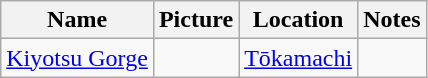<table class="wikitable">
<tr>
<th>Name</th>
<th>Picture</th>
<th>Location</th>
<th>Notes</th>
</tr>
<tr>
<td><a href='#'>Kiyotsu Gorge</a></td>
<td></td>
<td><a href='#'>Tōkamachi</a></td>
<td></td>
</tr>
</table>
